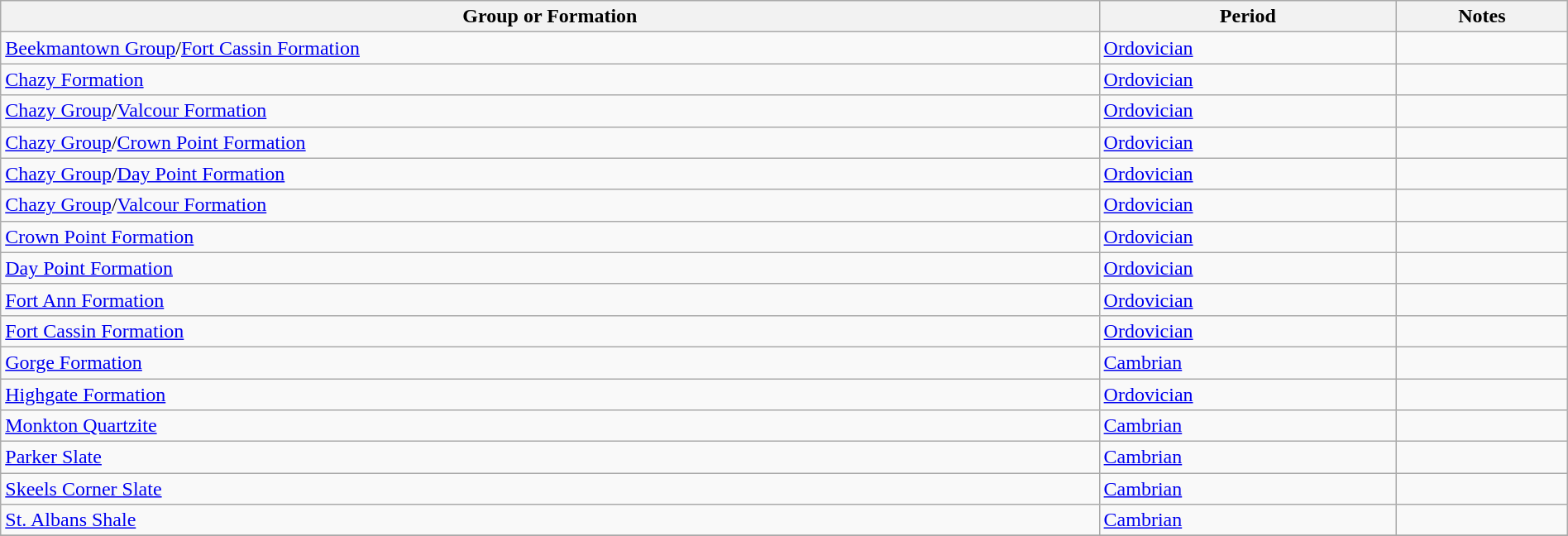<table class="wikitable sortable" style="width: 100%;">
<tr>
<th>Group or Formation</th>
<th>Period</th>
<th class="unsortable">Notes</th>
</tr>
<tr>
<td><a href='#'>Beekmantown Group</a>/<a href='#'>Fort Cassin Formation</a></td>
<td><a href='#'>Ordovician</a></td>
<td></td>
</tr>
<tr>
<td><a href='#'>Chazy Formation</a></td>
<td><a href='#'>Ordovician</a></td>
<td></td>
</tr>
<tr>
<td><a href='#'>Chazy Group</a>/<a href='#'>Valcour Formation</a></td>
<td><a href='#'>Ordovician</a></td>
<td></td>
</tr>
<tr>
<td><a href='#'>Chazy Group</a>/<a href='#'>Crown Point Formation</a></td>
<td><a href='#'>Ordovician</a></td>
<td></td>
</tr>
<tr>
<td><a href='#'>Chazy Group</a>/<a href='#'>Day Point Formation</a></td>
<td><a href='#'>Ordovician</a></td>
<td></td>
</tr>
<tr>
<td><a href='#'>Chazy Group</a>/<a href='#'>Valcour Formation</a></td>
<td><a href='#'>Ordovician</a></td>
<td></td>
</tr>
<tr>
<td><a href='#'>Crown Point Formation</a></td>
<td><a href='#'>Ordovician</a></td>
<td></td>
</tr>
<tr>
<td><a href='#'>Day Point Formation</a></td>
<td><a href='#'>Ordovician</a></td>
<td></td>
</tr>
<tr>
<td><a href='#'>Fort Ann Formation</a></td>
<td><a href='#'>Ordovician</a></td>
<td></td>
</tr>
<tr>
<td><a href='#'>Fort Cassin Formation</a></td>
<td><a href='#'>Ordovician</a></td>
<td></td>
</tr>
<tr>
<td><a href='#'>Gorge Formation</a></td>
<td><a href='#'>Cambrian</a></td>
<td></td>
</tr>
<tr>
<td><a href='#'>Highgate Formation</a></td>
<td><a href='#'>Ordovician</a></td>
<td></td>
</tr>
<tr>
<td><a href='#'>Monkton Quartzite</a></td>
<td><a href='#'>Cambrian</a></td>
<td></td>
</tr>
<tr>
<td><a href='#'>Parker Slate</a></td>
<td><a href='#'>Cambrian</a></td>
<td></td>
</tr>
<tr>
<td><a href='#'>Skeels Corner Slate</a></td>
<td><a href='#'>Cambrian</a></td>
<td></td>
</tr>
<tr>
<td><a href='#'>St. Albans Shale</a></td>
<td><a href='#'>Cambrian</a></td>
<td></td>
</tr>
<tr>
</tr>
</table>
